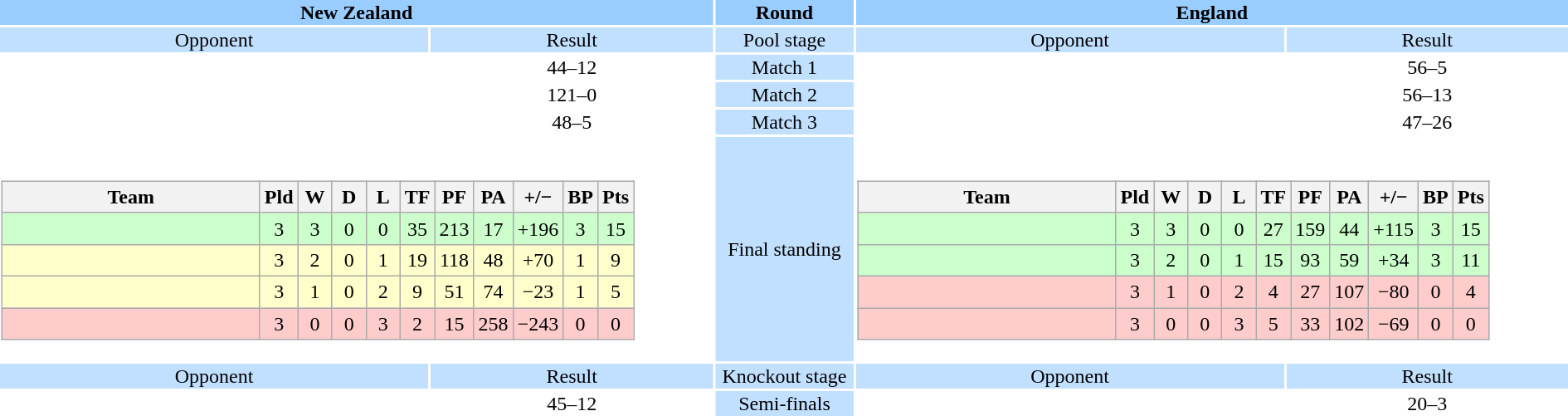<table style="width:100%; text-align:center">
<tr style="vertical-align:top; background:#9cf">
<th colspan=2 style="width:1*">New Zealand</th>
<th>Round</th>
<th colspan=2 style="width:1*">England</th>
</tr>
<tr style="vertical-align:top; background:#c1e0ff">
<td>Opponent</td>
<td>Result</td>
<td>Pool stage</td>
<td>Opponent</td>
<td>Result</td>
</tr>
<tr>
<td></td>
<td>44–12</td>
<td style="background:#c1e0ff">Match 1</td>
<td></td>
<td>56–5</td>
</tr>
<tr>
<td></td>
<td>121–0</td>
<td style="background:#c1e0ff">Match 2</td>
<td></td>
<td>56–13</td>
</tr>
<tr>
<td></td>
<td>48–5</td>
<td style="background:#c1e0ff">Match 3</td>
<td></td>
<td>47–26</td>
</tr>
<tr>
<td colspan="2" style="text-align:center"><br><table class="wikitable" style="text-align:center">
<tr>
<th width="200">Team</th>
<th width="20">Pld</th>
<th width="20">W</th>
<th width="20">D</th>
<th width="20">L</th>
<th width="20">TF</th>
<th width="20">PF</th>
<th width="20">PA</th>
<th width="25">+/−</th>
<th width="20">BP</th>
<th width="20">Pts</th>
</tr>
<tr style="background:#cfc;">
<td align=left></td>
<td>3</td>
<td>3</td>
<td>0</td>
<td>0</td>
<td>35</td>
<td>213</td>
<td>17</td>
<td>+196</td>
<td>3</td>
<td>15</td>
</tr>
<tr style="background:#ffc;">
<td align=left></td>
<td>3</td>
<td>2</td>
<td>0</td>
<td>1</td>
<td>19</td>
<td>118</td>
<td>48</td>
<td>+70</td>
<td>1</td>
<td>9</td>
</tr>
<tr style="background:#ffc;">
<td align=left></td>
<td>3</td>
<td>1</td>
<td>0</td>
<td>2</td>
<td>9</td>
<td>51</td>
<td>74</td>
<td>−23</td>
<td>1</td>
<td>5</td>
</tr>
<tr style="background:#fcc;">
<td align=left></td>
<td>3</td>
<td>0</td>
<td>0</td>
<td>3</td>
<td>2</td>
<td>15</td>
<td>258</td>
<td>−243</td>
<td>0</td>
<td>0</td>
</tr>
</table>
</td>
<td style="background:#c1e0ff">Final standing</td>
<td colspan="2" style="text-align:center"><br><table class="wikitable" style="text-align:center">
<tr>
<th width="200">Team</th>
<th width="20">Pld</th>
<th width="20">W</th>
<th width="20">D</th>
<th width="20">L</th>
<th width="20">TF</th>
<th width="20">PF</th>
<th width="20">PA</th>
<th width="25">+/−</th>
<th width="20">BP</th>
<th width="20">Pts</th>
</tr>
<tr style="background:#cfc;">
<td align=left></td>
<td>3</td>
<td>3</td>
<td>0</td>
<td>0</td>
<td>27</td>
<td>159</td>
<td>44</td>
<td>+115</td>
<td>3</td>
<td>15</td>
</tr>
<tr style="background:#cfc;">
<td align=left></td>
<td>3</td>
<td>2</td>
<td>0</td>
<td>1</td>
<td>15</td>
<td>93</td>
<td>59</td>
<td>+34</td>
<td>3</td>
<td>11</td>
</tr>
<tr style="background:#fcc;">
<td align=left></td>
<td>3</td>
<td>1</td>
<td>0</td>
<td>2</td>
<td>4</td>
<td>27</td>
<td>107</td>
<td>−80</td>
<td>0</td>
<td>4</td>
</tr>
<tr style="background:#fcc;">
<td align=left></td>
<td>3</td>
<td>0</td>
<td>0</td>
<td>3</td>
<td>5</td>
<td>33</td>
<td>102</td>
<td>−69</td>
<td>0</td>
<td>0</td>
</tr>
</table>
</td>
</tr>
<tr style="vertical-align:top; background:#c1e0ff">
<td>Opponent</td>
<td>Result</td>
<td>Knockout stage</td>
<td>Opponent</td>
<td>Result</td>
</tr>
<tr>
<td></td>
<td>45–12</td>
<td style="background:#c1e0ff">Semi-finals</td>
<td></td>
<td>20–3</td>
</tr>
<tr>
</tr>
</table>
